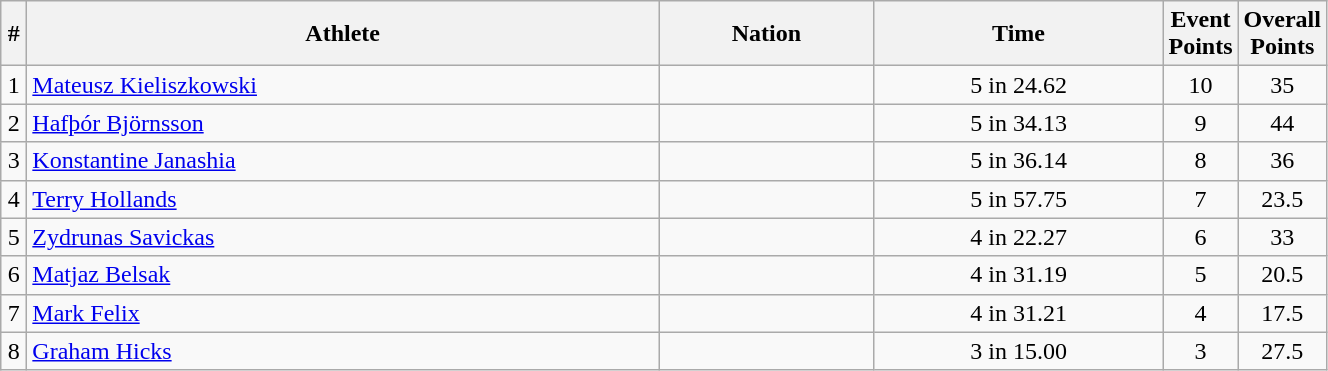<table class="wikitable sortable" style="text-align:center;width: 70%;">
<tr>
<th scope="col" style="width: 10px;">#</th>
<th scope="col">Athlete</th>
<th scope="col">Nation</th>
<th scope="col">Time</th>
<th scope="col" style="width: 10px;">Event Points</th>
<th scope="col" style="width: 10px;">Overall Points</th>
</tr>
<tr>
<td>1</td>
<td align=left><a href='#'>Mateusz Kieliszkowski</a></td>
<td align=left></td>
<td>5 in 24.62</td>
<td>10</td>
<td>35</td>
</tr>
<tr>
<td>2</td>
<td align=left><a href='#'>Hafþór Björnsson</a></td>
<td align=left></td>
<td>5 in 34.13</td>
<td>9</td>
<td>44</td>
</tr>
<tr>
<td>3</td>
<td align=left><a href='#'>Konstantine Janashia</a></td>
<td align=left></td>
<td>5 in 36.14</td>
<td>8</td>
<td>36</td>
</tr>
<tr>
<td>4</td>
<td align=left><a href='#'>Terry Hollands</a></td>
<td align=left></td>
<td>5 in 57.75</td>
<td>7</td>
<td>23.5</td>
</tr>
<tr>
<td>5</td>
<td align=left><a href='#'>Zydrunas Savickas</a></td>
<td align=left></td>
<td>4 in 22.27</td>
<td>6</td>
<td>33</td>
</tr>
<tr>
<td>6</td>
<td align=left><a href='#'>Matjaz Belsak</a></td>
<td align=left></td>
<td>4 in 31.19</td>
<td>5</td>
<td>20.5</td>
</tr>
<tr>
<td>7</td>
<td align=left><a href='#'>Mark Felix</a></td>
<td align=left></td>
<td>4 in 31.21</td>
<td>4</td>
<td>17.5</td>
</tr>
<tr>
<td>8</td>
<td align=left><a href='#'>Graham Hicks</a></td>
<td align=left></td>
<td>3 in 15.00</td>
<td>3</td>
<td>27.5</td>
</tr>
</table>
